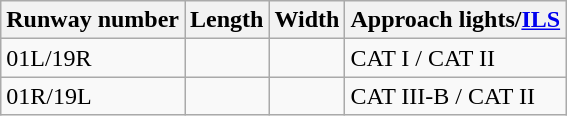<table class="wikitable sortable">
<tr>
<th>Runway number</th>
<th>Length</th>
<th>Width</th>
<th>Approach lights/<a href='#'>ILS</a></th>
</tr>
<tr>
<td>01L/19R</td>
<td></td>
<td></td>
<td>CAT I / CAT II</td>
</tr>
<tr>
<td>01R/19L</td>
<td></td>
<td></td>
<td>CAT III-B / CAT II</td>
</tr>
</table>
